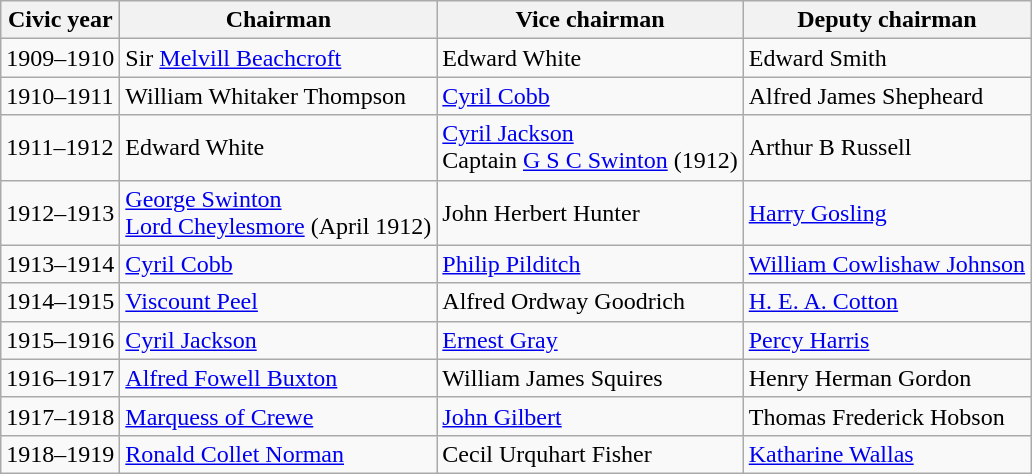<table class="wikitable" border="1">
<tr>
<th>Civic year</th>
<th>Chairman</th>
<th>Vice chairman</th>
<th>Deputy chairman</th>
</tr>
<tr>
<td>1909–1910</td>
<td>Sir <a href='#'>Melvill Beachcroft</a></td>
<td>Edward White</td>
<td>Edward Smith</td>
</tr>
<tr>
<td>1910–1911</td>
<td>William Whitaker Thompson</td>
<td><a href='#'>Cyril Cobb</a></td>
<td>Alfred James Shepheard</td>
</tr>
<tr>
<td>1911–1912</td>
<td>Edward White </td>
<td><a href='#'>Cyril Jackson</a><br> Captain <a href='#'>G S C Swinton</a> (1912)</td>
<td>Arthur B Russell</td>
</tr>
<tr>
<td>1912–1913</td>
<td><a href='#'>George Swinton</a><br><a href='#'>Lord Cheylesmore</a> (April 1912)</td>
<td>John Herbert Hunter</td>
<td><a href='#'>Harry Gosling</a></td>
</tr>
<tr>
<td>1913–1914</td>
<td><a href='#'>Cyril Cobb</a></td>
<td><a href='#'>Philip Pilditch</a></td>
<td><a href='#'>William Cowlishaw Johnson</a></td>
</tr>
<tr>
<td>1914–1915</td>
<td><a href='#'>Viscount Peel</a></td>
<td>Alfred Ordway Goodrich</td>
<td><a href='#'>H. E. A. Cotton</a></td>
</tr>
<tr>
<td>1915–1916</td>
<td><a href='#'>Cyril Jackson</a></td>
<td><a href='#'>Ernest Gray</a></td>
<td><a href='#'>Percy Harris</a></td>
</tr>
<tr>
<td>1916–1917</td>
<td><a href='#'>Alfred Fowell Buxton</a></td>
<td>William James Squires</td>
<td>Henry Herman Gordon</td>
</tr>
<tr>
<td>1917–1918</td>
<td><a href='#'>Marquess of Crewe</a></td>
<td><a href='#'>John Gilbert</a></td>
<td>Thomas Frederick Hobson</td>
</tr>
<tr>
<td>1918–1919</td>
<td><a href='#'>Ronald Collet Norman</a></td>
<td>Cecil Urquhart Fisher</td>
<td><a href='#'>Katharine Wallas</a></td>
</tr>
</table>
